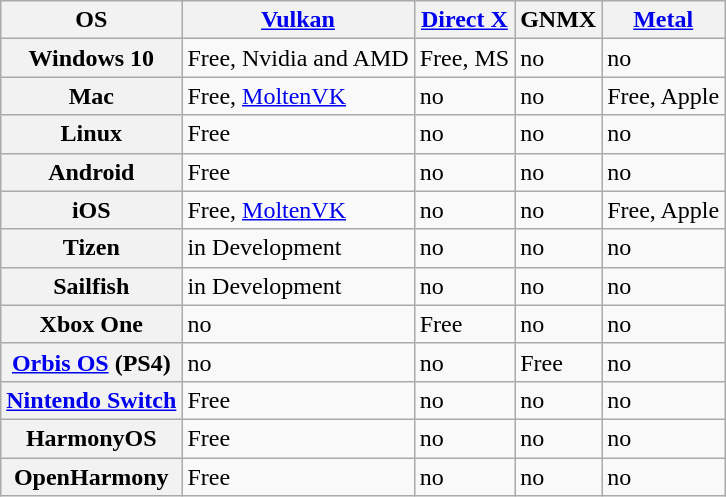<table class="wikitable">
<tr>
<th>OS</th>
<th><a href='#'>Vulkan</a></th>
<th><a href='#'>Direct X</a></th>
<th>GNMX</th>
<th><a href='#'>Metal</a></th>
</tr>
<tr>
<th>Windows 10</th>
<td>Free, Nvidia and AMD</td>
<td>Free, MS</td>
<td>no</td>
<td>no</td>
</tr>
<tr>
<th>Mac</th>
<td>Free, <a href='#'>MoltenVK</a></td>
<td>no</td>
<td>no</td>
<td>Free, Apple</td>
</tr>
<tr>
<th>Linux</th>
<td>Free</td>
<td>no</td>
<td>no</td>
<td>no</td>
</tr>
<tr>
<th>Android</th>
<td>Free</td>
<td>no</td>
<td>no</td>
<td>no</td>
</tr>
<tr>
<th>iOS</th>
<td>Free, <a href='#'>MoltenVK</a></td>
<td>no</td>
<td>no</td>
<td>Free, Apple</td>
</tr>
<tr>
<th>Tizen</th>
<td>in Development</td>
<td>no</td>
<td>no</td>
<td>no</td>
</tr>
<tr>
<th>Sailfish</th>
<td>in Development</td>
<td>no</td>
<td>no</td>
<td>no</td>
</tr>
<tr>
<th>Xbox One</th>
<td>no</td>
<td>Free</td>
<td>no</td>
<td>no</td>
</tr>
<tr>
<th><a href='#'>Orbis OS</a> (PS4)</th>
<td>no</td>
<td>no</td>
<td>Free</td>
<td>no</td>
</tr>
<tr>
<th><a href='#'>Nintendo Switch</a></th>
<td>Free</td>
<td>no</td>
<td>no</td>
<td>no</td>
</tr>
<tr>
<th>HarmonyOS</th>
<td>Free</td>
<td>no</td>
<td>no</td>
<td>no</td>
</tr>
<tr>
<th>OpenHarmony</th>
<td>Free</td>
<td>no</td>
<td>no</td>
<td>no</td>
</tr>
</table>
